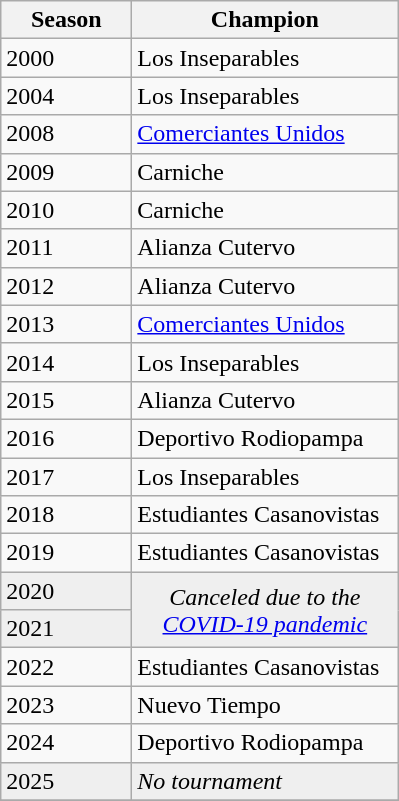<table class="wikitable sortable">
<tr>
<th width=80px>Season</th>
<th width=170px>Champion</th>
</tr>
<tr>
<td>2000</td>
<td>Los Inseparables</td>
</tr>
<tr>
<td>2004</td>
<td>Los Inseparables</td>
</tr>
<tr>
<td>2008</td>
<td><a href='#'>Comerciantes Unidos</a></td>
</tr>
<tr>
<td>2009</td>
<td>Carniche</td>
</tr>
<tr>
<td>2010</td>
<td>Carniche</td>
</tr>
<tr>
<td>2011</td>
<td>Alianza Cutervo</td>
</tr>
<tr>
<td>2012</td>
<td>Alianza Cutervo</td>
</tr>
<tr>
<td>2013</td>
<td><a href='#'>Comerciantes Unidos</a></td>
</tr>
<tr>
<td>2014</td>
<td>Los Inseparables</td>
</tr>
<tr>
<td>2015</td>
<td>Alianza Cutervo</td>
</tr>
<tr>
<td>2016</td>
<td>Deportivo Rodiopampa</td>
</tr>
<tr>
<td>2017</td>
<td>Los Inseparables</td>
</tr>
<tr>
<td>2018</td>
<td>Estudiantes Casanovistas</td>
</tr>
<tr>
<td>2019</td>
<td>Estudiantes Casanovistas</td>
</tr>
<tr bgcolor=#efefef>
<td>2020</td>
<td rowspan=2 colspan="1" align=center><em>Canceled due to the <a href='#'>COVID-19 pandemic</a></em></td>
</tr>
<tr bgcolor=#efefef>
<td>2021</td>
</tr>
<tr>
<td>2022</td>
<td>Estudiantes Casanovistas</td>
</tr>
<tr>
<td>2023</td>
<td>Nuevo Tiempo</td>
</tr>
<tr>
<td>2024</td>
<td>Deportivo Rodiopampa</td>
</tr>
<tr bgcolor=#efefef>
<td>2025</td>
<td><em>No tournament</em></td>
</tr>
<tr>
</tr>
</table>
